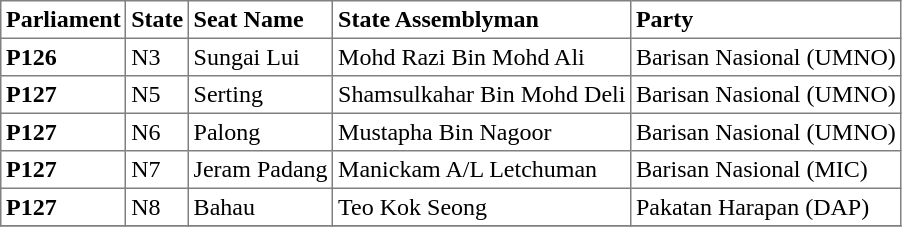<table class="toccolours sortable" border="1" cellpadding="3" style="border-collapse:collapse; text-align: left;">
<tr>
<th align="center">Parliament</th>
<th>State</th>
<th>Seat Name</th>
<th>State Assemblyman</th>
<th>Party</th>
</tr>
<tr>
<th align="left">P126</th>
<td>N3</td>
<td>Sungai Lui</td>
<td>Mohd Razi Bin Mohd Ali</td>
<td>Barisan Nasional (UMNO)</td>
</tr>
<tr>
<th align="left">P127</th>
<td>N5</td>
<td>Serting</td>
<td>Shamsulkahar Bin Mohd Deli</td>
<td>Barisan Nasional (UMNO)</td>
</tr>
<tr>
<th align="left">P127</th>
<td>N6</td>
<td>Palong</td>
<td>Mustapha Bin Nagoor</td>
<td>Barisan Nasional (UMNO)</td>
</tr>
<tr>
<th align="left">P127</th>
<td>N7</td>
<td>Jeram Padang</td>
<td>Manickam A/L Letchuman</td>
<td>Barisan Nasional (MIC)</td>
</tr>
<tr>
<th align="left">P127</th>
<td>N8</td>
<td>Bahau</td>
<td>Teo Kok Seong</td>
<td>Pakatan Harapan (DAP)</td>
</tr>
<tr>
</tr>
</table>
